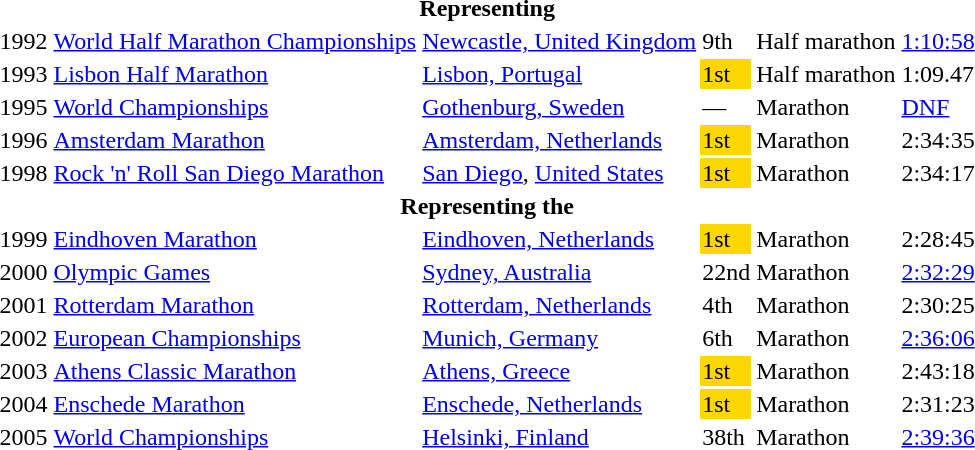<table>
<tr>
<th colspan="6">Representing </th>
</tr>
<tr>
<td>1992</td>
<td><a href='#'>World Half Marathon Championships</a></td>
<td><a href='#'>Newcastle, United Kingdom</a></td>
<td>9th</td>
<td>Half marathon</td>
<td><a href='#'>1:10:58</a></td>
</tr>
<tr>
<td>1993</td>
<td><a href='#'>Lisbon Half Marathon</a></td>
<td><a href='#'>Lisbon, Portugal</a></td>
<td bgcolor=gold>1st</td>
<td>Half marathon</td>
<td>1:09.47</td>
</tr>
<tr>
<td>1995</td>
<td><a href='#'>World Championships</a></td>
<td><a href='#'>Gothenburg, Sweden</a></td>
<td>—</td>
<td>Marathon</td>
<td><a href='#'>DNF</a></td>
</tr>
<tr>
<td>1996</td>
<td><a href='#'>Amsterdam Marathon</a></td>
<td><a href='#'>Amsterdam, Netherlands</a></td>
<td bgcolor="gold">1st</td>
<td>Marathon</td>
<td>2:34:35</td>
</tr>
<tr>
<td>1998</td>
<td><a href='#'>Rock 'n' Roll San Diego Marathon</a></td>
<td><a href='#'>San Diego</a>, <a href='#'>United States</a></td>
<td bgcolor="gold">1st</td>
<td>Marathon</td>
<td>2:34:17</td>
</tr>
<tr>
<th colspan="6">Representing the </th>
</tr>
<tr>
<td>1999</td>
<td><a href='#'>Eindhoven Marathon</a></td>
<td><a href='#'>Eindhoven, Netherlands</a></td>
<td bgcolor="gold">1st</td>
<td>Marathon</td>
<td>2:28:45</td>
</tr>
<tr>
<td>2000</td>
<td><a href='#'>Olympic Games</a></td>
<td><a href='#'>Sydney, Australia</a></td>
<td>22nd</td>
<td>Marathon</td>
<td><a href='#'>2:32:29</a></td>
</tr>
<tr>
<td>2001</td>
<td><a href='#'>Rotterdam Marathon</a></td>
<td><a href='#'>Rotterdam, Netherlands</a></td>
<td>4th</td>
<td>Marathon</td>
<td>2:30:25</td>
</tr>
<tr>
<td>2002</td>
<td><a href='#'>European Championships</a></td>
<td><a href='#'>Munich, Germany</a></td>
<td>6th</td>
<td>Marathon</td>
<td><a href='#'>2:36:06</a></td>
</tr>
<tr>
<td>2003</td>
<td><a href='#'>Athens Classic Marathon</a></td>
<td><a href='#'>Athens, Greece</a></td>
<td bgcolor="gold">1st</td>
<td>Marathon</td>
<td>2:43:18</td>
</tr>
<tr>
<td>2004</td>
<td><a href='#'>Enschede Marathon</a></td>
<td><a href='#'>Enschede, Netherlands</a></td>
<td bgcolor="gold">1st</td>
<td>Marathon</td>
<td>2:31:23</td>
</tr>
<tr>
<td>2005</td>
<td><a href='#'>World Championships</a></td>
<td><a href='#'>Helsinki, Finland</a></td>
<td>38th</td>
<td>Marathon</td>
<td><a href='#'>2:39:36</a></td>
</tr>
</table>
